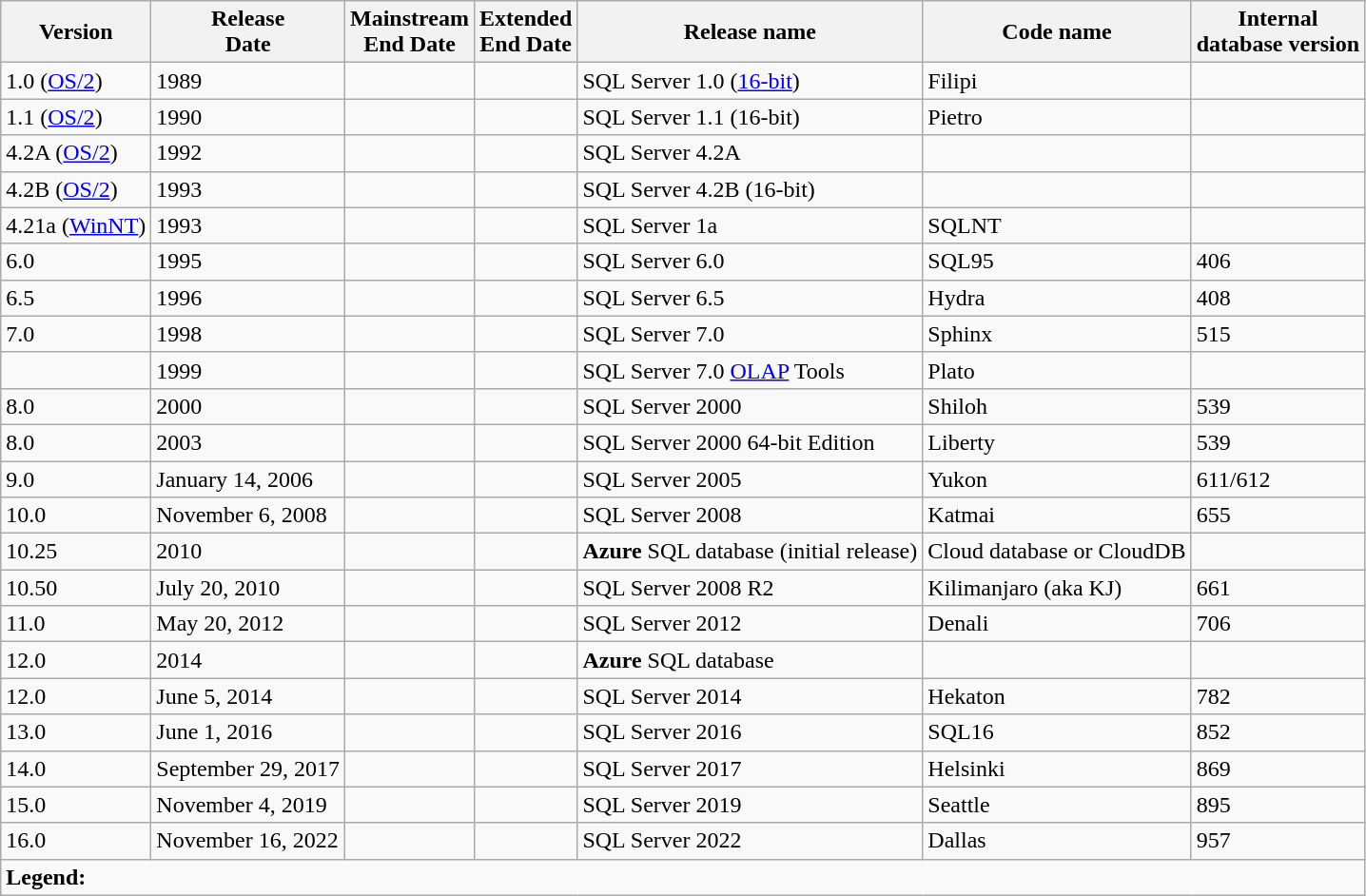<table style=text-alfdfign:center class="wikitable sortable">
<tr>
<th>Version</th>
<th>Release<br>Date</th>
<th>Mainstream<br>End Date</th>
<th>Extended<br>End Date</th>
<th>Release name</th>
<th>Code name</th>
<th>Internal<br>database version</th>
</tr>
<tr>
<td>1.0 (<a href='#'>OS/2</a>)</td>
<td>1989</td>
<td></td>
<td></td>
<td>SQL Server 1.0 (<a href='#'>16-bit</a>)</td>
<td>Filipi</td>
<td></td>
</tr>
<tr>
<td>1.1 (<a href='#'>OS/2</a>)</td>
<td>1990</td>
<td></td>
<td></td>
<td>SQL Server 1.1 (16-bit)</td>
<td>Pietro</td>
<td></td>
</tr>
<tr>
<td>4.2A (<a href='#'>OS/2</a>)</td>
<td>1992</td>
<td></td>
<td></td>
<td>SQL Server 4.2A</td>
<td></td>
<td></td>
</tr>
<tr>
<td>4.2B (<a href='#'>OS/2</a>)</td>
<td>1993</td>
<td></td>
<td></td>
<td>SQL Server 4.2B (16-bit)</td>
<td></td>
<td></td>
</tr>
<tr>
<td>4.21a (<a href='#'>WinNT</a>)</td>
<td>1993</td>
<td></td>
<td></td>
<td>SQL Server 1a</td>
<td>SQLNT</td>
<td></td>
</tr>
<tr>
<td>6.0</td>
<td>1995</td>
<td></td>
<td></td>
<td>SQL Server 6.0</td>
<td>SQL95</td>
<td>406</td>
</tr>
<tr>
<td>6.5</td>
<td>1996</td>
<td></td>
<td></td>
<td>SQL Server 6.5</td>
<td>Hydra</td>
<td>408</td>
</tr>
<tr>
<td>7.0</td>
<td>1998</td>
<td></td>
<td></td>
<td>SQL Server 7.0</td>
<td>Sphinx</td>
<td>515</td>
</tr>
<tr>
<td></td>
<td>1999</td>
<td></td>
<td></td>
<td>SQL Server 7.0 <a href='#'>OLAP</a> Tools</td>
<td>Plato</td>
<td></td>
</tr>
<tr>
<td>8.0</td>
<td>2000</td>
<td></td>
<td></td>
<td>SQL Server 2000</td>
<td>Shiloh</td>
<td>539</td>
</tr>
<tr>
<td>8.0</td>
<td>2003</td>
<td></td>
<td></td>
<td>SQL Server 2000 64-bit Edition</td>
<td>Liberty</td>
<td>539</td>
</tr>
<tr>
<td>9.0</td>
<td>January 14, 2006</td>
<td></td>
<td></td>
<td>SQL Server 2005</td>
<td>Yukon</td>
<td>611/612</td>
</tr>
<tr>
<td>10.0</td>
<td>November 6, 2008</td>
<td></td>
<td></td>
<td>SQL Server 2008</td>
<td>Katmai</td>
<td>655</td>
</tr>
<tr>
<td>10.25</td>
<td>2010</td>
<td></td>
<td></td>
<td><strong>Azure</strong> SQL database (initial release)</td>
<td>Cloud database or CloudDB</td>
<td></td>
</tr>
<tr>
<td>10.50</td>
<td>July 20, 2010</td>
<td></td>
<td></td>
<td>SQL Server 2008 R2</td>
<td>Kilimanjaro (aka KJ)</td>
<td>661</td>
</tr>
<tr>
<td>11.0</td>
<td>May 20, 2012</td>
<td></td>
<td></td>
<td>SQL Server 2012</td>
<td>Denali</td>
<td>706</td>
</tr>
<tr>
<td>12.0</td>
<td>2014</td>
<td></td>
<td></td>
<td><strong>Azure</strong> SQL database</td>
<td></td>
<td></td>
</tr>
<tr>
<td>12.0</td>
<td>June 5, 2014</td>
<td></td>
<td></td>
<td>SQL Server 2014</td>
<td>Hekaton</td>
<td>782</td>
</tr>
<tr>
<td>13.0</td>
<td>June 1, 2016</td>
<td></td>
<td></td>
<td>SQL Server 2016</td>
<td>SQL16</td>
<td>852</td>
</tr>
<tr>
<td>14.0</td>
<td>September 29, 2017</td>
<td></td>
<td></td>
<td>SQL Server 2017</td>
<td>Helsinki</td>
<td>869</td>
</tr>
<tr>
<td>15.0</td>
<td>November 4, 2019</td>
<td></td>
<td></td>
<td>SQL Server 2019</td>
<td>Seattle</td>
<td>895</td>
</tr>
<tr>
<td>16.0</td>
<td>November 16, 2022</td>
<td></td>
<td></td>
<td>SQL Server 2022</td>
<td>Dallas</td>
<td>957</td>
</tr>
<tr>
<td colspan=7><strong>Legend:</strong>   </td>
</tr>
</table>
